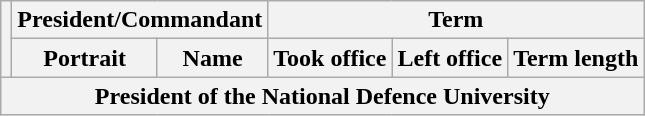<table class="wikitable sortable">
<tr>
<th rowspan="2"></th>
<th colspan="2">President/Commandant</th>
<th colspan="3">Term</th>
</tr>
<tr>
<th>Portrait</th>
<th>Name</th>
<th>Took office</th>
<th>Left office</th>
<th>Term length</th>
</tr>
<tr>
<th colspan="6">President of the National Defence University<br>



































</th>
</tr>
</table>
